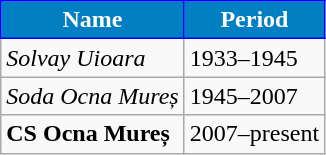<table class="wikitable" style="text-align: left;">
<tr>
<th style="background:#007fc3;color:#fffefe;border:1px solid #0000FF">Name</th>
<th style="background:#007fc3;color:#fffefe;border:1px solid #0000FF">Period</th>
</tr>
<tr>
<td><em>Solvay Uioara</em></td>
<td>1933–1945</td>
</tr>
<tr>
<td><em>Soda Ocna Mureș</em></td>
<td>1945–2007</td>
</tr>
<tr>
<td><strong>CS Ocna Mureș</strong></td>
<td>2007–present</td>
</tr>
</table>
